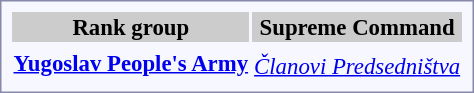<table style="border:1px solid #8888aa; background-color:#f7f8ff; color:inherit; padding:5px; font-size:95%; margin: 0px 12px 12px 0px;">
<tr style="background-color:#CCCCCC; text-align:center; width: 100%">
<th>Rank group</th>
<th>Supreme Command</th>
</tr>
<tr style="text-align:center;">
<td rowspan="2"><strong> <a href='#'>Yugoslav People's Army</a></strong></td>
<td></td>
</tr>
<tr style="text-align:center;">
<td><a href='#'><em>Članovi Predsedništva</em></a></td>
</tr>
</table>
